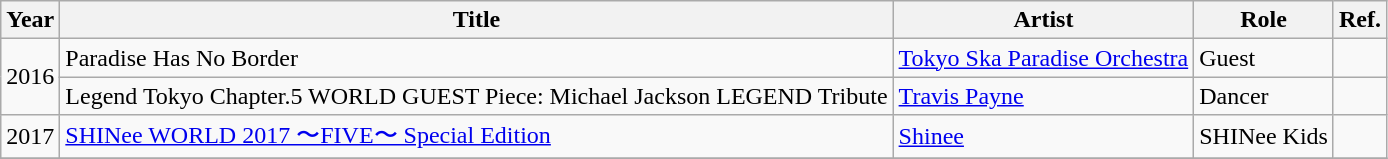<table class="wikitable sortable">
<tr>
<th>Year</th>
<th>Title</th>
<th>Artist</th>
<th>Role</th>
<th class="unsortable">Ref.</th>
</tr>
<tr>
<td rowspan="2">2016</td>
<td>Paradise Has No Border</td>
<td><a href='#'>Tokyo Ska Paradise Orchestra</a></td>
<td>Guest</td>
<td></td>
</tr>
<tr>
<td>Legend Tokyo Chapter.5 WORLD GUEST Piece: Michael Jackson LEGEND Tribute</td>
<td><a href='#'>Travis Payne</a></td>
<td>Dancer</td>
<td></td>
</tr>
<tr>
<td>2017</td>
<td><a href='#'>SHINee WORLD 2017 〜FIVE〜 Special Edition</a></td>
<td><a href='#'>Shinee</a></td>
<td>SHINee Kids</td>
<td></td>
</tr>
<tr>
</tr>
</table>
